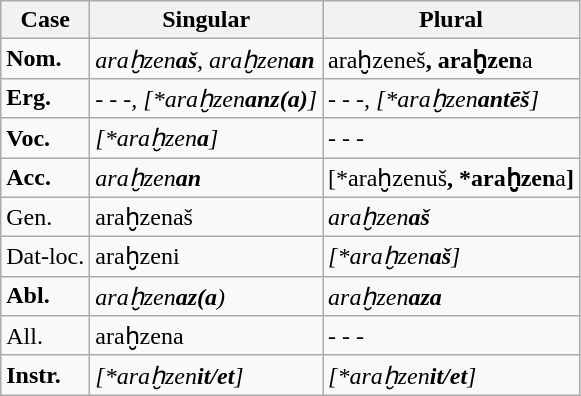<table class="wikitable sortable">
<tr>
<th>Case</th>
<th>Singular</th>
<th>Plural</th>
</tr>
<tr>
<td><strong>Nom.</strong></td>
<td><em>araḫzen<strong>aš</strong>, araḫzen<strong>an<strong><em></td>
<td></em>araḫzen</strong>eš<strong>, araḫzen</strong>a</em></strong></td>
</tr>
<tr>
<td><strong>Erg.</strong></td>
<td><em>- - -, [*araḫzen<strong>anz(a)</strong>]</em></td>
<td><em>- - -, [*araḫzen<strong>antēš</strong>]</em></td>
</tr>
<tr>
<td><strong>Voc.</strong></td>
<td><em>[*araḫzen<strong>a</strong>]</em></td>
<td><em>- - -</em></td>
</tr>
<tr>
<td><strong>Acc.</strong></td>
<td><em>araḫzen<strong>an<strong><em></td>
<td></em>[*araḫzen</strong>uš<strong>, *araḫzen</strong>a<strong>]<em></td>
</tr>
<tr>
<td></strong>Gen.<strong></td>
<td></em>araḫzen</strong>aš</em></strong></td>
<td><em>araḫzen<strong>aš<strong><em></td>
</tr>
<tr>
<td></strong>Dat-loc.<strong></td>
<td></em>araḫzen</strong>i</em></strong></td>
<td><em>[*araḫzen<strong>aš</strong>]</em></td>
</tr>
<tr>
<td><strong>Abl.</strong></td>
<td><em>araḫzen<strong>az(a</strong>)</em></td>
<td><em>araḫzen<strong>aza<strong><em></td>
</tr>
<tr>
<td></strong>All.<strong></td>
<td></em>araḫzen</strong>a</em></strong></td>
<td><em>- - -</em></td>
</tr>
<tr>
<td><strong>Instr.</strong></td>
<td><em>[*araḫzen<strong>it/et</strong>]</em></td>
<td><em>[*araḫzen<strong>it/et</strong>]</em></td>
</tr>
</table>
